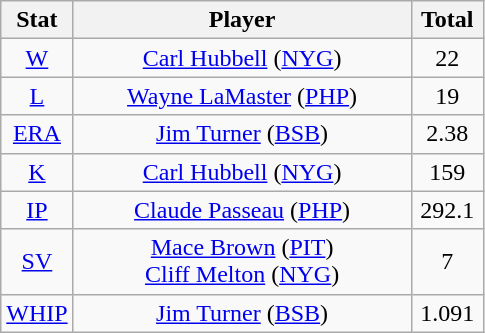<table class="wikitable" style="text-align:center;">
<tr>
<th style="width:15%;">Stat</th>
<th>Player</th>
<th style="width:15%;">Total</th>
</tr>
<tr>
<td><a href='#'>W</a></td>
<td><a href='#'>Carl Hubbell</a> (<a href='#'>NYG</a>)</td>
<td>22</td>
</tr>
<tr>
<td><a href='#'>L</a></td>
<td><a href='#'>Wayne LaMaster</a> (<a href='#'>PHP</a>)</td>
<td>19</td>
</tr>
<tr>
<td><a href='#'>ERA</a></td>
<td><a href='#'>Jim Turner</a> (<a href='#'>BSB</a>)</td>
<td>2.38</td>
</tr>
<tr>
<td><a href='#'>K</a></td>
<td><a href='#'>Carl Hubbell</a> (<a href='#'>NYG</a>)</td>
<td>159</td>
</tr>
<tr>
<td><a href='#'>IP</a></td>
<td><a href='#'>Claude Passeau</a> (<a href='#'>PHP</a>)</td>
<td>292.1</td>
</tr>
<tr>
<td><a href='#'>SV</a></td>
<td><a href='#'>Mace Brown</a> (<a href='#'>PIT</a>)<br><a href='#'>Cliff Melton</a> (<a href='#'>NYG</a>)</td>
<td>7</td>
</tr>
<tr>
<td><a href='#'>WHIP</a></td>
<td><a href='#'>Jim Turner</a> (<a href='#'>BSB</a>)</td>
<td>1.091</td>
</tr>
</table>
